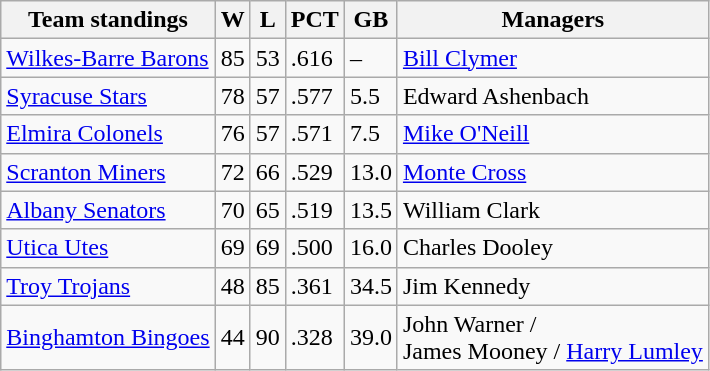<table class="wikitable">
<tr>
<th>Team standings</th>
<th>W</th>
<th>L</th>
<th>PCT</th>
<th>GB</th>
<th>Managers</th>
</tr>
<tr>
<td><a href='#'>Wilkes-Barre Barons</a></td>
<td>85</td>
<td>53</td>
<td>.616</td>
<td>–</td>
<td><a href='#'>Bill Clymer</a></td>
</tr>
<tr>
<td><a href='#'>Syracuse Stars</a></td>
<td>78</td>
<td>57</td>
<td>.577</td>
<td>5.5</td>
<td>Edward Ashenbach</td>
</tr>
<tr>
<td><a href='#'>Elmira Colonels</a></td>
<td>76</td>
<td>57</td>
<td>.571</td>
<td>7.5</td>
<td><a href='#'>Mike O'Neill</a></td>
</tr>
<tr>
<td><a href='#'>Scranton Miners</a></td>
<td>72</td>
<td>66</td>
<td>.529</td>
<td>13.0</td>
<td><a href='#'>Monte Cross</a></td>
</tr>
<tr>
<td><a href='#'>Albany Senators</a></td>
<td>70</td>
<td>65</td>
<td>.519</td>
<td>13.5</td>
<td>William Clark</td>
</tr>
<tr>
<td><a href='#'>Utica Utes</a></td>
<td>69</td>
<td>69</td>
<td>.500</td>
<td>16.0</td>
<td>Charles Dooley</td>
</tr>
<tr>
<td><a href='#'>Troy Trojans</a></td>
<td>48</td>
<td>85</td>
<td>.361</td>
<td>34.5</td>
<td>Jim Kennedy</td>
</tr>
<tr>
<td><a href='#'>Binghamton Bingoes</a></td>
<td>44</td>
<td>90</td>
<td>.328</td>
<td>39.0</td>
<td>John Warner /<br>James Mooney / <a href='#'>Harry Lumley</a></td>
</tr>
</table>
